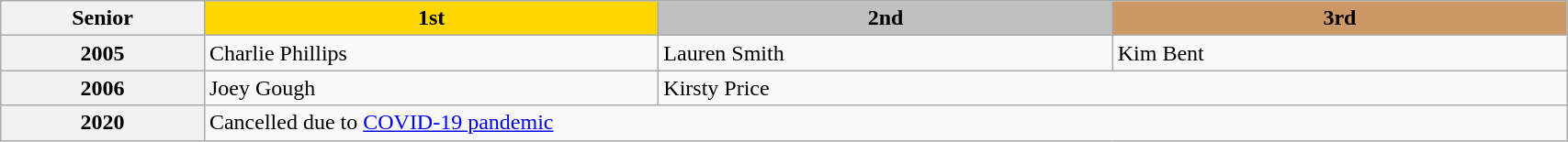<table class="wikitable" style="width:90%;">
<tr>
<th>Senior</th>
<th style="width:29%; background:gold;">1st</th>
<th style="width:29%; background:silver;">2nd</th>
<th style="width:29%; background:#c96;">3rd</th>
</tr>
<tr>
<th>2005</th>
<td>Charlie Phillips</td>
<td>Lauren Smith</td>
<td>Kim Bent</td>
</tr>
<tr>
<th>2006</th>
<td>Joey Gough</td>
<td colspan=2>Kirsty Price</td>
</tr>
<tr>
<th>2020</th>
<td colspan=3>Cancelled due to <a href='#'>COVID-19 pandemic</a></td>
</tr>
</table>
